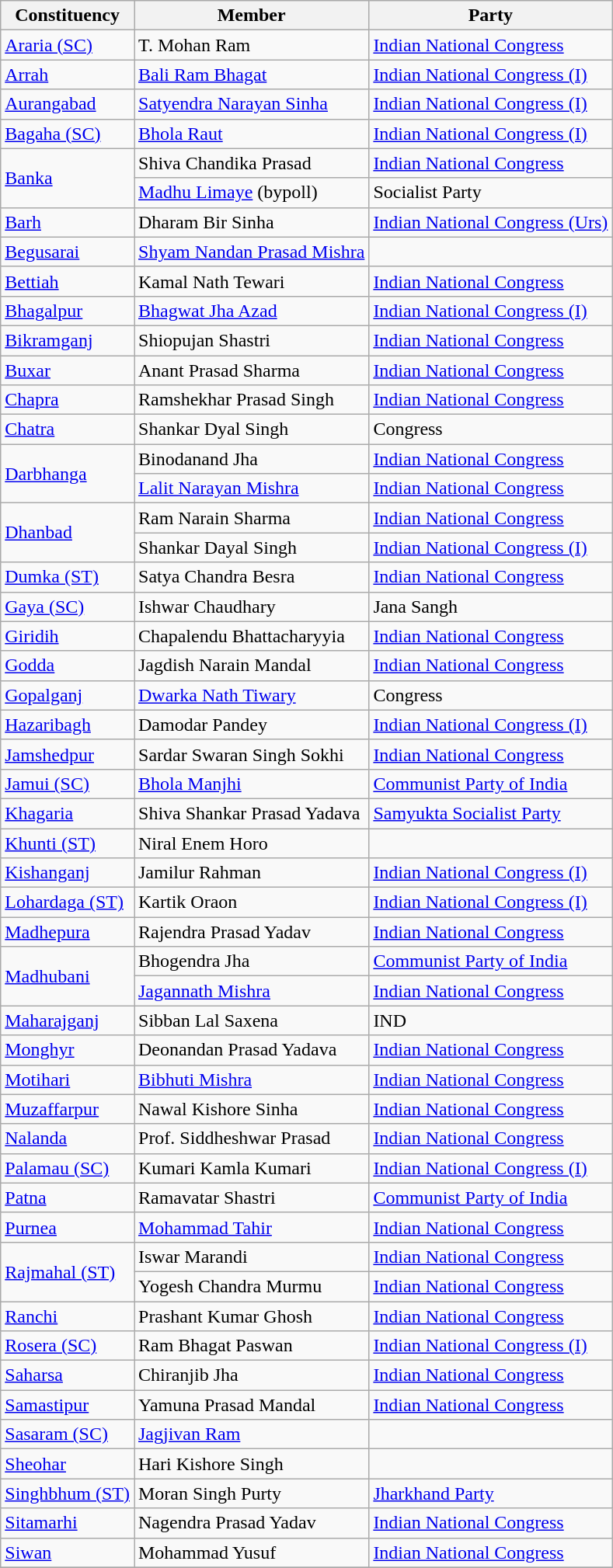<table class="wikitable sortable">
<tr>
<th>Constituency</th>
<th>Member</th>
<th>Party</th>
</tr>
<tr>
<td><a href='#'>Araria (SC)</a></td>
<td>T. Mohan Ram</td>
<td><a href='#'>Indian National Congress</a></td>
</tr>
<tr>
<td><a href='#'>Arrah</a></td>
<td><a href='#'>Bali Ram Bhagat</a></td>
<td><a href='#'>Indian National Congress (I)</a></td>
</tr>
<tr>
<td><a href='#'>Aurangabad</a></td>
<td><a href='#'>Satyendra Narayan Sinha</a></td>
<td><a href='#'>Indian National Congress (I)</a></td>
</tr>
<tr>
<td><a href='#'>Bagaha (SC)</a></td>
<td><a href='#'>Bhola Raut</a></td>
<td><a href='#'>Indian National Congress (I)</a></td>
</tr>
<tr>
<td rowspan=2><a href='#'>Banka</a></td>
<td>Shiva Chandika Prasad</td>
<td><a href='#'>Indian National Congress</a></td>
</tr>
<tr>
<td><a href='#'>Madhu Limaye</a> (bypoll)</td>
<td>Socialist Party</td>
</tr>
<tr>
<td><a href='#'>Barh</a></td>
<td>Dharam Bir Sinha</td>
<td><a href='#'>Indian National Congress (Urs)</a></td>
</tr>
<tr>
<td><a href='#'>Begusarai</a></td>
<td><a href='#'>Shyam Nandan Prasad Mishra</a></td>
<td></td>
</tr>
<tr>
<td><a href='#'>Bettiah</a></td>
<td>Kamal Nath Tewari</td>
<td><a href='#'>Indian National Congress</a></td>
</tr>
<tr>
<td><a href='#'>Bhagalpur</a></td>
<td><a href='#'>Bhagwat Jha Azad</a></td>
<td><a href='#'>Indian National Congress (I)</a></td>
</tr>
<tr>
<td><a href='#'>Bikramganj</a></td>
<td>Shiopujan Shastri</td>
<td><a href='#'>Indian National Congress</a></td>
</tr>
<tr>
<td><a href='#'>Buxar</a></td>
<td>Anant Prasad Sharma</td>
<td><a href='#'>Indian National Congress</a></td>
</tr>
<tr>
<td><a href='#'>Chapra</a></td>
<td>Ramshekhar Prasad Singh</td>
<td><a href='#'>Indian National Congress</a></td>
</tr>
<tr>
<td><a href='#'>Chatra</a></td>
<td>Shankar Dyal Singh</td>
<td>Congress</td>
</tr>
<tr>
<td rowspan=2><a href='#'>Darbhanga</a></td>
<td>Binodanand Jha</td>
<td><a href='#'>Indian National Congress</a></td>
</tr>
<tr>
<td><a href='#'>Lalit Narayan Mishra</a></td>
<td><a href='#'>Indian National Congress</a></td>
</tr>
<tr>
<td rowspan=2><a href='#'>Dhanbad</a></td>
<td>Ram Narain Sharma</td>
<td><a href='#'>Indian National Congress</a></td>
</tr>
<tr>
<td>Shankar Dayal Singh</td>
<td><a href='#'>Indian National Congress (I)</a></td>
</tr>
<tr>
<td><a href='#'>Dumka (ST)</a></td>
<td>Satya Chandra Besra</td>
<td><a href='#'>Indian National Congress</a></td>
</tr>
<tr>
<td><a href='#'>Gaya (SC)</a></td>
<td>Ishwar Chaudhary  </td>
<td>Jana Sangh</td>
</tr>
<tr>
<td><a href='#'>Giridih</a></td>
<td>Chapalendu Bhattacharyyia</td>
<td><a href='#'>Indian National Congress</a></td>
</tr>
<tr>
<td><a href='#'>Godda</a></td>
<td>Jagdish Narain Mandal</td>
<td><a href='#'>Indian National Congress</a></td>
</tr>
<tr>
<td><a href='#'>Gopalganj</a></td>
<td><a href='#'>Dwarka Nath Tiwary</a></td>
<td>Congress</td>
</tr>
<tr>
<td><a href='#'>Hazaribagh</a></td>
<td>Damodar Pandey</td>
<td><a href='#'>Indian National Congress (I)</a></td>
</tr>
<tr>
<td><a href='#'>Jamshedpur</a></td>
<td>Sardar Swaran Singh Sokhi</td>
<td><a href='#'>Indian National Congress</a></td>
</tr>
<tr>
<td><a href='#'>Jamui (SC)</a></td>
<td><a href='#'>Bhola Manjhi</a></td>
<td><a href='#'>Communist Party of India</a></td>
</tr>
<tr>
<td><a href='#'>Khagaria</a></td>
<td>Shiva Shankar Prasad Yadava</td>
<td><a href='#'>Samyukta Socialist Party</a></td>
</tr>
<tr>
<td><a href='#'>Khunti (ST)</a></td>
<td>Niral Enem Horo</td>
<td></td>
</tr>
<tr>
<td><a href='#'>Kishanganj</a></td>
<td>Jamilur Rahman</td>
<td><a href='#'>Indian National Congress (I)</a></td>
</tr>
<tr>
<td><a href='#'>Lohardaga (ST)</a></td>
<td>Kartik Oraon</td>
<td><a href='#'>Indian National Congress (I)</a></td>
</tr>
<tr>
<td><a href='#'>Madhepura</a></td>
<td>Rajendra Prasad Yadav</td>
<td><a href='#'>Indian National Congress</a></td>
</tr>
<tr>
<td rowspan=2><a href='#'>Madhubani</a></td>
<td>Bhogendra Jha</td>
<td><a href='#'>Communist Party of India</a></td>
</tr>
<tr>
<td><a href='#'>Jagannath Mishra</a></td>
<td><a href='#'>Indian National Congress</a></td>
</tr>
<tr>
<td><a href='#'>Maharajganj</a></td>
<td>Sibban Lal Saxena</td>
<td>IND</td>
</tr>
<tr>
<td><a href='#'>Monghyr</a></td>
<td>Deonandan Prasad Yadava</td>
<td><a href='#'>Indian National Congress</a></td>
</tr>
<tr>
<td><a href='#'>Motihari</a></td>
<td><a href='#'>Bibhuti Mishra</a></td>
<td><a href='#'>Indian National Congress</a></td>
</tr>
<tr>
<td><a href='#'>Muzaffarpur</a></td>
<td>Nawal Kishore Sinha</td>
<td><a href='#'>Indian National Congress</a></td>
</tr>
<tr>
<td><a href='#'>Nalanda</a></td>
<td>Prof. Siddheshwar Prasad</td>
<td><a href='#'>Indian National Congress</a></td>
</tr>
<tr>
<td><a href='#'>Palamau (SC)</a></td>
<td>Kumari Kamla Kumari</td>
<td><a href='#'>Indian National Congress (I)</a></td>
</tr>
<tr>
<td><a href='#'>Patna</a></td>
<td>Ramavatar Shastri</td>
<td><a href='#'>Communist Party of India</a></td>
</tr>
<tr>
<td><a href='#'>Purnea</a></td>
<td><a href='#'>Mohammad Tahir</a></td>
<td><a href='#'>Indian National Congress</a></td>
</tr>
<tr>
<td rowspan=2><a href='#'>Rajmahal (ST)</a></td>
<td>Iswar Marandi</td>
<td><a href='#'>Indian National Congress</a></td>
</tr>
<tr>
<td>Yogesh Chandra Murmu</td>
<td><a href='#'>Indian National Congress</a></td>
</tr>
<tr>
<td><a href='#'>Ranchi</a></td>
<td>Prashant Kumar Ghosh</td>
<td><a href='#'>Indian National Congress</a></td>
</tr>
<tr>
<td><a href='#'>Rosera (SC)</a></td>
<td>Ram Bhagat Paswan</td>
<td><a href='#'>Indian National Congress (I)</a></td>
</tr>
<tr>
<td><a href='#'>Saharsa</a></td>
<td>Chiranjib Jha</td>
<td><a href='#'>Indian National Congress</a></td>
</tr>
<tr>
<td><a href='#'>Samastipur</a></td>
<td>Yamuna Prasad Mandal</td>
<td><a href='#'>Indian National Congress</a></td>
</tr>
<tr>
<td><a href='#'>Sasaram (SC)</a></td>
<td><a href='#'>Jagjivan Ram</a></td>
<td></td>
</tr>
<tr>
<td><a href='#'>Sheohar</a></td>
<td>Hari Kishore Singh</td>
<td></td>
</tr>
<tr>
<td><a href='#'>Singhbhum (ST)</a></td>
<td>Moran Singh Purty</td>
<td><a href='#'>Jharkhand Party</a></td>
</tr>
<tr>
<td><a href='#'>Sitamarhi</a></td>
<td>Nagendra Prasad Yadav</td>
<td><a href='#'>Indian National Congress</a></td>
</tr>
<tr>
<td><a href='#'>Siwan</a></td>
<td>Mohammad Yusuf</td>
<td><a href='#'>Indian National Congress</a></td>
</tr>
<tr>
</tr>
</table>
